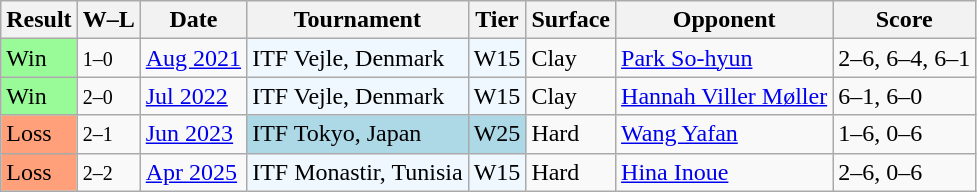<table class="sortable wikitable">
<tr>
<th>Result</th>
<th class="unsortable">W–L</th>
<th>Date</th>
<th>Tournament</th>
<th>Tier</th>
<th>Surface</th>
<th>Opponent</th>
<th class="unsortable">Score</th>
</tr>
<tr>
<td style="background:#98fb98;">Win</td>
<td><small>1–0</small></td>
<td><a href='#'>Aug 2021</a></td>
<td style="background:#f0f8ff;">ITF Vejle, Denmark</td>
<td style="background:#f0f8ff;">W15</td>
<td>Clay</td>
<td> <a href='#'>Park So-hyun</a></td>
<td>2–6, 6–4, 6–1</td>
</tr>
<tr>
<td style="background:#98fb98;">Win</td>
<td><small>2–0</small></td>
<td><a href='#'>Jul 2022</a></td>
<td style="background:#f0f8ff;">ITF Vejle, Denmark</td>
<td style="background:#f0f8ff;">W15</td>
<td>Clay</td>
<td> <a href='#'>Hannah Viller Møller</a></td>
<td>6–1, 6–0</td>
</tr>
<tr>
<td style="background:#ffa07a;">Loss</td>
<td><small>2–1</small></td>
<td><a href='#'>Jun 2023</a></td>
<td style="background:lightblue;">ITF Tokyo, Japan</td>
<td style="background:lightblue;">W25</td>
<td>Hard</td>
<td> <a href='#'>Wang Yafan</a></td>
<td>1–6, 0–6</td>
</tr>
<tr>
<td style="background:#ffa07a;">Loss</td>
<td><small>2–2</small></td>
<td><a href='#'>Apr 2025</a></td>
<td style="background:#f0f8ff;">ITF Monastir, Tunisia</td>
<td style="background:#f0f8ff;">W15</td>
<td>Hard</td>
<td> <a href='#'>Hina Inoue</a></td>
<td>2–6, 0–6</td>
</tr>
</table>
